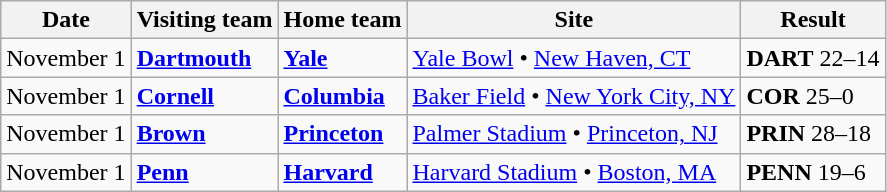<table class="wikitable">
<tr>
<th>Date</th>
<th>Visiting team</th>
<th>Home team</th>
<th>Site</th>
<th>Result</th>
</tr>
<tr>
<td>November 1</td>
<td><strong><a href='#'>Dartmouth</a></strong></td>
<td><strong><a href='#'>Yale</a></strong></td>
<td><a href='#'>Yale Bowl</a> • <a href='#'>New Haven, CT</a></td>
<td><strong>DART</strong> 22–14</td>
</tr>
<tr>
<td>November 1</td>
<td><strong><a href='#'>Cornell</a></strong></td>
<td><strong><a href='#'>Columbia</a></strong></td>
<td><a href='#'>Baker Field</a> • <a href='#'>New York City, NY</a></td>
<td><strong>COR</strong> 25–0</td>
</tr>
<tr>
<td>November 1</td>
<td><strong><a href='#'>Brown</a></strong></td>
<td><strong><a href='#'>Princeton</a></strong></td>
<td><a href='#'>Palmer Stadium</a> • <a href='#'>Princeton, NJ</a></td>
<td><strong>PRIN</strong> 28–18</td>
</tr>
<tr>
<td>November 1</td>
<td><strong><a href='#'>Penn</a></strong></td>
<td><strong><a href='#'>Harvard</a></strong></td>
<td><a href='#'>Harvard Stadium</a> • <a href='#'>Boston, MA</a></td>
<td><strong>PENN</strong> 19–6</td>
</tr>
</table>
